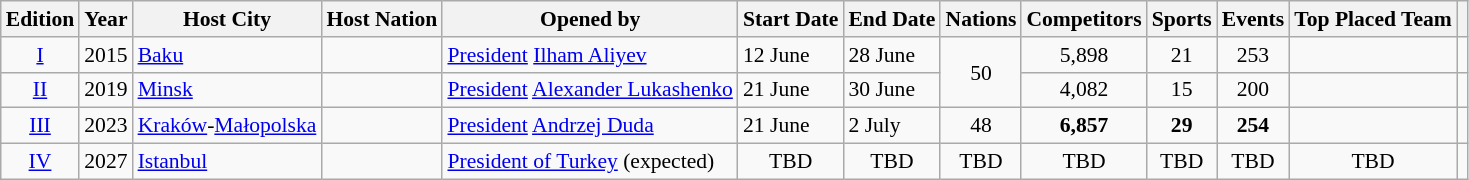<table class="wikitable" style="text-align:center; font-size:90%;">
<tr>
<th>Edition</th>
<th>Year</th>
<th>Host City</th>
<th>Host Nation</th>
<th>Opened by</th>
<th>Start Date</th>
<th>End Date</th>
<th>Nations</th>
<th>Competitors</th>
<th>Sports</th>
<th>Events</th>
<th>Top Placed Team</th>
<th></th>
</tr>
<tr>
<td><a href='#'>I</a></td>
<td>2015</td>
<td align=left><a href='#'>Baku</a></td>
<td align=left></td>
<td align=left><a href='#'>President</a> <a href='#'>Ilham Aliyev</a></td>
<td align=left>12 June</td>
<td align=left>28 June</td>
<td rowspan=2>50</td>
<td>5,898</td>
<td>21</td>
<td>253</td>
<td align=left></td>
<td></td>
</tr>
<tr>
<td><a href='#'>II</a></td>
<td>2019</td>
<td align=left><a href='#'>Minsk</a></td>
<td align=left></td>
<td align=left><a href='#'>President</a> <a href='#'>Alexander Lukashenko</a></td>
<td align=left>21 June</td>
<td align=left>30 June</td>
<td>4,082</td>
<td>15</td>
<td>200</td>
<td align=left></td>
<td></td>
</tr>
<tr>
<td><a href='#'>III</a></td>
<td>2023</td>
<td align=left><a href='#'>Kraków</a>-<a href='#'>Małopolska</a></td>
<td align=left></td>
<td align=left><a href='#'>President</a> <a href='#'>Andrzej Duda</a></td>
<td align=left>21 June</td>
<td align=left>2 July</td>
<td>48</td>
<td><strong>6,857</strong></td>
<td><strong>29</strong></td>
<td><strong>254</strong></td>
<td align=left></td>
<td></td>
</tr>
<tr>
<td><a href='#'>IV</a></td>
<td>2027</td>
<td align=left><a href='#'>Istanbul</a></td>
<td align=left></td>
<td align=left><a href='#'>President of Turkey</a> (expected)</td>
<td>TBD</td>
<td>TBD</td>
<td>TBD</td>
<td>TBD</td>
<td>TBD</td>
<td>TBD</td>
<td>TBD</td>
<td></td>
</tr>
</table>
